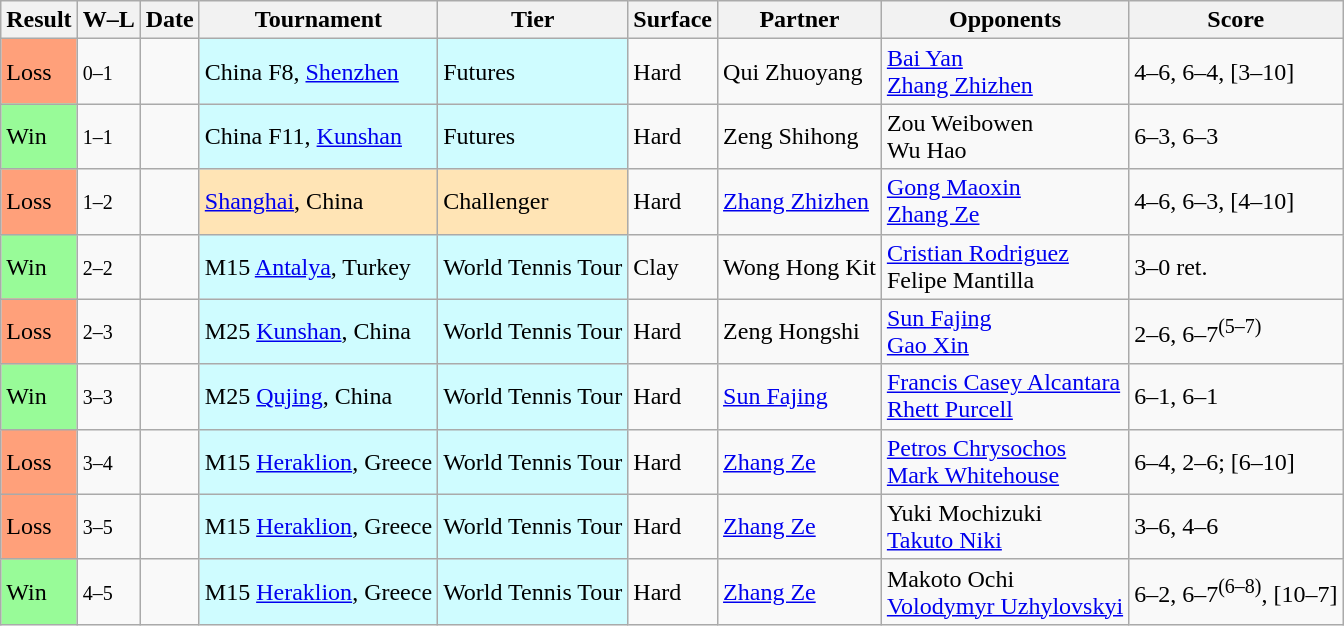<table class="sortable wikitable">
<tr>
<th>Result</th>
<th class="unsortable">W–L</th>
<th>Date</th>
<th>Tournament</th>
<th>Tier</th>
<th>Surface</th>
<th>Partner</th>
<th>Opponents</th>
<th class="unsortable">Score</th>
</tr>
<tr>
<td bgcolor=FFA07A>Loss</td>
<td><small>0–1</small></td>
<td></td>
<td style="background:#cffcff;">China F8, <a href='#'>Shenzhen</a></td>
<td style="background:#cffcff;">Futures</td>
<td>Hard</td>
<td> Qui Zhuoyang</td>
<td> <a href='#'>Bai Yan</a> <br>  <a href='#'>Zhang Zhizhen</a></td>
<td>4–6, 6–4, [3–10]</td>
</tr>
<tr>
<td bgcolor=98FB98>Win</td>
<td><small>1–1</small></td>
<td></td>
<td style="background:#cffcff;">China F11, <a href='#'>Kunshan</a></td>
<td style="background:#cffcff;">Futures</td>
<td>Hard</td>
<td> Zeng Shihong</td>
<td> Zou Weibowen <br>  Wu Hao</td>
<td>6–3, 6–3</td>
</tr>
<tr>
<td bgcolor=FFA07A>Loss</td>
<td><small>1–2</small></td>
<td></td>
<td style=background:moccasin><a href='#'>Shanghai</a>, China</td>
<td style=background:moccasin>Challenger</td>
<td>Hard</td>
<td> <a href='#'>Zhang Zhizhen</a></td>
<td> <a href='#'>Gong Maoxin</a> <br>  <a href='#'>Zhang Ze</a></td>
<td>4–6, 6–3, [4–10]</td>
</tr>
<tr>
<td bgcolor=98FB98>Win</td>
<td><small>2–2</small></td>
<td></td>
<td style="background:#cffcff;">M15 <a href='#'>Antalya</a>, Turkey</td>
<td style="background:#cffcff;">World Tennis Tour</td>
<td>Clay</td>
<td> Wong Hong Kit</td>
<td> <a href='#'>Cristian Rodriguez</a> <br>  Felipe Mantilla</td>
<td>3–0 ret.</td>
</tr>
<tr>
<td bgcolor=FFA07A>Loss</td>
<td><small>2–3</small></td>
<td></td>
<td style="background:#cffcff;">M25 <a href='#'>Kunshan</a>, China</td>
<td style="background:#cffcff;">World Tennis Tour</td>
<td>Hard</td>
<td> Zeng Hongshi</td>
<td> <a href='#'>Sun Fajing</a> <br>  <a href='#'>Gao Xin</a></td>
<td>2–6, 6–7<sup>(5–7)</sup></td>
</tr>
<tr>
<td bgcolor=98FB98>Win</td>
<td><small>3–3</small></td>
<td></td>
<td style="background:#cffcff;">M25 <a href='#'>Qujing</a>, China</td>
<td style="background:#cffcff;">World Tennis Tour</td>
<td>Hard</td>
<td> <a href='#'>Sun Fajing</a></td>
<td> <a href='#'>Francis Casey Alcantara</a> <br>  <a href='#'>Rhett Purcell</a></td>
<td>6–1, 6–1</td>
</tr>
<tr>
<td bgcolor=FFA07A>Loss</td>
<td><small>3–4</small></td>
<td></td>
<td style="background:#cffcff;">M15 <a href='#'>Heraklion</a>, Greece</td>
<td style="background:#cffcff;">World Tennis Tour</td>
<td>Hard</td>
<td> <a href='#'>Zhang Ze</a></td>
<td> <a href='#'>Petros Chrysochos</a> <br>  <a href='#'>Mark Whitehouse</a></td>
<td>6–4, 2–6; [6–10]</td>
</tr>
<tr>
<td bgcolor=FFA07A>Loss</td>
<td><small>3–5</small></td>
<td></td>
<td style="background:#cffcff;">M15 <a href='#'>Heraklion</a>, Greece</td>
<td style="background:#cffcff;">World Tennis Tour</td>
<td>Hard</td>
<td> <a href='#'>Zhang Ze</a></td>
<td> Yuki Mochizuki <br>  <a href='#'>Takuto Niki</a></td>
<td>3–6, 4–6</td>
</tr>
<tr>
<td bgcolor=98FB98>Win</td>
<td><small>4–5</small></td>
<td></td>
<td style="background:#cffcff;">M15 <a href='#'>Heraklion</a>, Greece</td>
<td style="background:#cffcff;">World Tennis Tour</td>
<td>Hard</td>
<td> <a href='#'>Zhang Ze</a></td>
<td> Makoto Ochi <br>  <a href='#'>Volodymyr Uzhylovskyi</a></td>
<td>6–2, 6–7<sup>(6–8)</sup>, [10–7]</td>
</tr>
</table>
